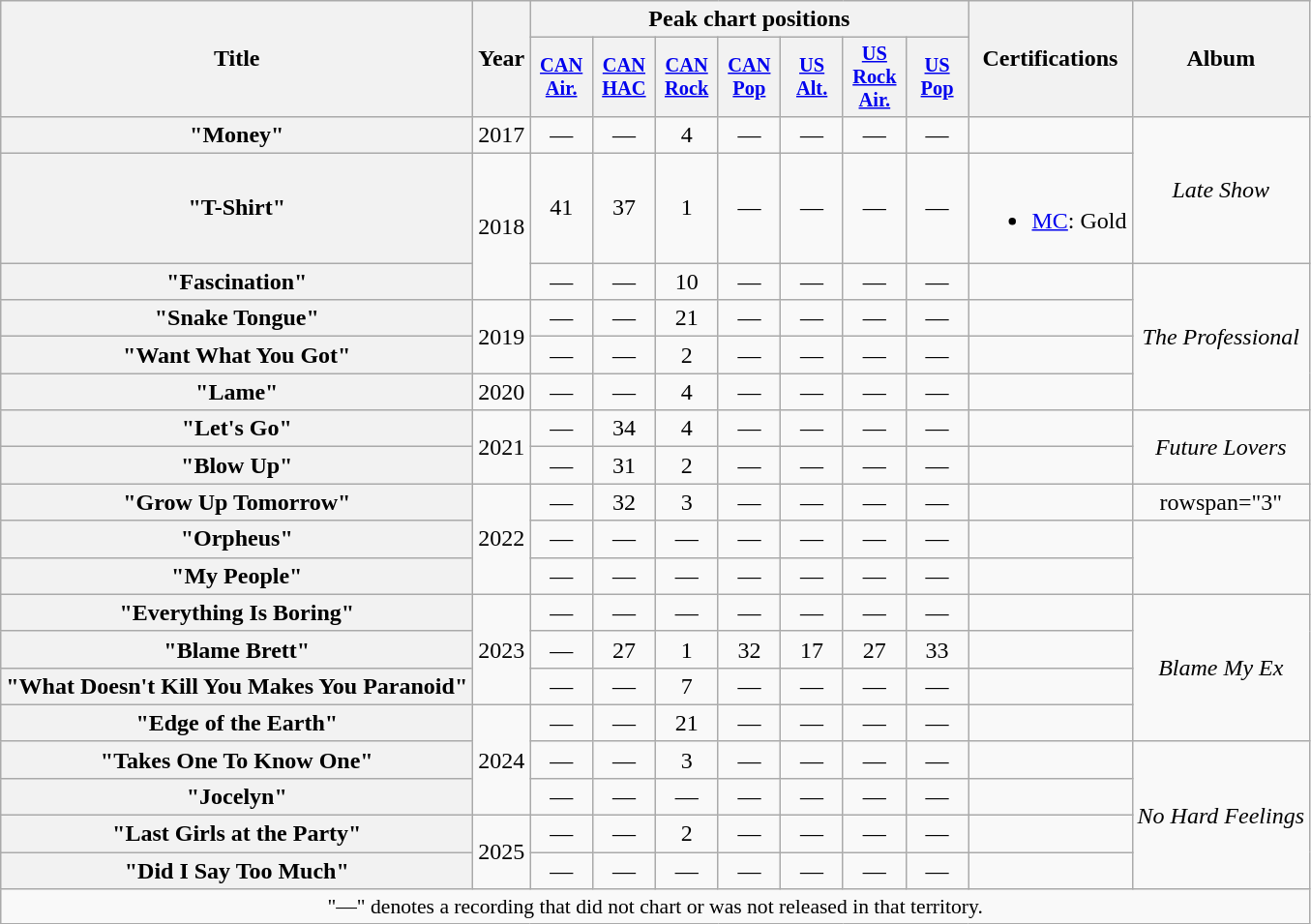<table class="wikitable plainrowheaders" style="text-align:center;">
<tr>
<th scope="col" rowspan="2">Title</th>
<th scope="col" rowspan="2">Year</th>
<th scope="col" colspan="7">Peak chart positions</th>
<th rowspan="2">Certifications</th>
<th scope="col" rowspan="2">Album</th>
</tr>
<tr>
<th scope="col" style="width:2.7em;font-size:85%;"><a href='#'>CAN<br>Air.</a><br></th>
<th scope="col" style="width:2.7em;font-size:85%;"><a href='#'>CAN<br>HAC</a><br></th>
<th scope="col" style="width:2.7em;font-size:85%;"><a href='#'>CAN<br>Rock</a><br></th>
<th scope="col" style="width:2.7em;font-size:85%;"><a href='#'>CAN<br>Pop</a><br></th>
<th scope="col" style="width:2.7em;font-size:85%;"><a href='#'>US<br>Alt.</a><br></th>
<th scope="col" style="width:2.7em;font-size:85%;"><a href='#'>US<br>Rock<br>Air.</a><br></th>
<th scope="col" style="width:2.7em;font-size:85%;"><a href='#'>US<br>Pop</a><br></th>
</tr>
<tr>
<th scope="row">"Money"</th>
<td rowspan="1">2017</td>
<td>—</td>
<td>—</td>
<td>4</td>
<td>—</td>
<td>—</td>
<td>—</td>
<td>—</td>
<td></td>
<td rowspan="2"><em>Late Show</em></td>
</tr>
<tr>
<th scope="row">"T-Shirt"</th>
<td rowspan="2">2018</td>
<td>41</td>
<td>37</td>
<td>1</td>
<td>—</td>
<td>—</td>
<td>—</td>
<td>—</td>
<td><br><ul><li><a href='#'>MC</a>: Gold</li></ul></td>
</tr>
<tr>
<th scope="row">"Fascination"</th>
<td>—</td>
<td>—</td>
<td>10</td>
<td>—</td>
<td>—</td>
<td>—</td>
<td>—</td>
<td></td>
<td rowspan="4"><em>The Professional</em></td>
</tr>
<tr>
<th scope="row">"Snake Tongue"</th>
<td rowspan="2">2019</td>
<td>—</td>
<td>—</td>
<td>21</td>
<td>—</td>
<td>—</td>
<td>—</td>
<td>—</td>
<td></td>
</tr>
<tr>
<th scope="row">"Want What You Got"</th>
<td>—</td>
<td>—</td>
<td>2</td>
<td>—</td>
<td>—</td>
<td>—</td>
<td>—</td>
<td></td>
</tr>
<tr>
<th scope="row">"Lame"</th>
<td rowspan="1">2020</td>
<td>—</td>
<td>—</td>
<td>4</td>
<td>—</td>
<td>—</td>
<td>—</td>
<td>—</td>
<td></td>
</tr>
<tr>
<th scope="row">"Let's Go"</th>
<td rowspan="2">2021</td>
<td>—</td>
<td>34</td>
<td>4</td>
<td>—</td>
<td>—</td>
<td>—</td>
<td>—</td>
<td></td>
<td rowspan="2"><em>Future Lovers</em></td>
</tr>
<tr>
<th scope="row">"Blow Up"</th>
<td>—</td>
<td>31</td>
<td>2</td>
<td>—</td>
<td>—</td>
<td>—</td>
<td>—</td>
<td></td>
</tr>
<tr>
<th scope="row">"Grow Up Tomorrow"</th>
<td rowspan="3">2022</td>
<td>—</td>
<td>32</td>
<td>3</td>
<td>—</td>
<td>—</td>
<td>—</td>
<td>—</td>
<td></td>
<td>rowspan="3" </td>
</tr>
<tr>
<th scope="row">"Orpheus"</th>
<td>—</td>
<td>—</td>
<td>—</td>
<td>—</td>
<td>—</td>
<td>—</td>
<td>—</td>
<td></td>
</tr>
<tr>
<th scope="row">"My People"</th>
<td>—</td>
<td>—</td>
<td>—</td>
<td>—</td>
<td>—</td>
<td>—</td>
<td>—</td>
<td></td>
</tr>
<tr>
<th scope="row">"Everything Is Boring"</th>
<td rowspan="3">2023</td>
<td>—</td>
<td>—</td>
<td>—</td>
<td>—</td>
<td>—</td>
<td>—</td>
<td>—</td>
<td></td>
<td rowspan="4"><em>Blame My Ex</em></td>
</tr>
<tr>
<th scope="row">"Blame Brett"</th>
<td>—</td>
<td>27</td>
<td>1</td>
<td>32</td>
<td>17</td>
<td>27</td>
<td>33</td>
<td></td>
</tr>
<tr>
<th scope="row">"What Doesn't Kill You Makes You Paranoid"</th>
<td>—</td>
<td>—</td>
<td>7</td>
<td>—</td>
<td>—</td>
<td>—</td>
<td>—</td>
<td></td>
</tr>
<tr>
<th scope="row">"Edge of the Earth"</th>
<td rowspan="3">2024</td>
<td>—</td>
<td>—</td>
<td>21</td>
<td>—</td>
<td>—</td>
<td>—</td>
<td>—</td>
<td></td>
</tr>
<tr>
<th scope="row">"Takes One To Know One"</th>
<td>—</td>
<td>—</td>
<td>3</td>
<td>—</td>
<td>—</td>
<td>—</td>
<td>—</td>
<td></td>
<td rowspan="4"><em>No Hard Feelings</em></td>
</tr>
<tr>
<th scope="row">"Jocelyn"</th>
<td>—</td>
<td>—</td>
<td>—</td>
<td>—</td>
<td>—</td>
<td>—</td>
<td>—</td>
<td></td>
</tr>
<tr>
<th scope="row">"Last Girls at the Party"</th>
<td rowspan="2">2025</td>
<td>—</td>
<td>—</td>
<td>2</td>
<td>—</td>
<td>—</td>
<td>—</td>
<td>—</td>
<td></td>
</tr>
<tr>
<th scope="row">"Did I Say Too Much"</th>
<td>—</td>
<td>—</td>
<td>—</td>
<td>—</td>
<td>—</td>
<td>—</td>
<td>—</td>
<td></td>
</tr>
<tr>
<td colspan="14" style="font-size:90%">"—" denotes a recording that did not chart or was not released in that territory.</td>
</tr>
</table>
